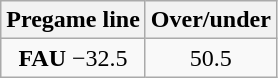<table class="wikitable">
<tr align="center">
<th style=>Pregame line</th>
<th style=>Over/under</th>
</tr>
<tr align="center">
<td><strong>FAU</strong> −32.5</td>
<td>50.5</td>
</tr>
</table>
